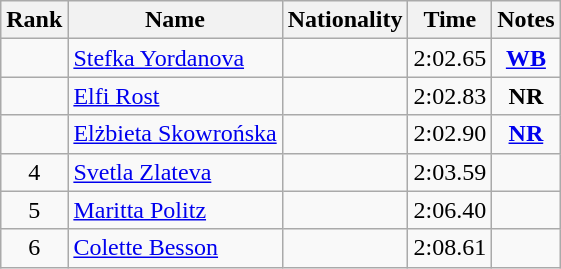<table class="wikitable sortable" style="text-align:center">
<tr>
<th>Rank</th>
<th>Name</th>
<th>Nationality</th>
<th>Time</th>
<th>Notes</th>
</tr>
<tr>
<td></td>
<td align="left"><a href='#'>Stefka Yordanova</a></td>
<td align=left></td>
<td>2:02.65</td>
<td><strong><a href='#'>WB</a></strong></td>
</tr>
<tr>
<td></td>
<td align="left"><a href='#'>Elfi Rost</a></td>
<td align=left></td>
<td>2:02.83</td>
<td><strong>NR</strong></td>
</tr>
<tr>
<td></td>
<td align="left"><a href='#'>Elżbieta Skowrońska</a></td>
<td align=left></td>
<td>2:02.90</td>
<td><strong><a href='#'>NR</a></strong></td>
</tr>
<tr>
<td>4</td>
<td align="left"><a href='#'>Svetla Zlateva</a></td>
<td align=left></td>
<td>2:03.59</td>
<td></td>
</tr>
<tr>
<td>5</td>
<td align="left"><a href='#'>Maritta Politz</a></td>
<td align=left></td>
<td>2:06.40</td>
<td></td>
</tr>
<tr>
<td>6</td>
<td align="left"><a href='#'>Colette Besson</a></td>
<td align=left></td>
<td>2:08.61</td>
<td></td>
</tr>
</table>
